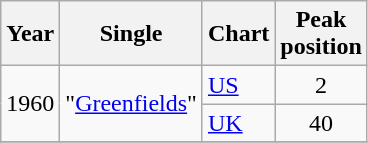<table class="wikitable">
<tr>
<th>Year</th>
<th>Single</th>
<th>Chart</th>
<th>Peak<br>position</th>
</tr>
<tr>
<td rowspan="2">1960</td>
<td rowspan="2">"<a href='#'>Greenfields</a>"</td>
<td><a href='#'>US</a></td>
<td align="center">2</td>
</tr>
<tr>
<td><a href='#'>UK</a></td>
<td align="center">40</td>
</tr>
<tr>
</tr>
</table>
